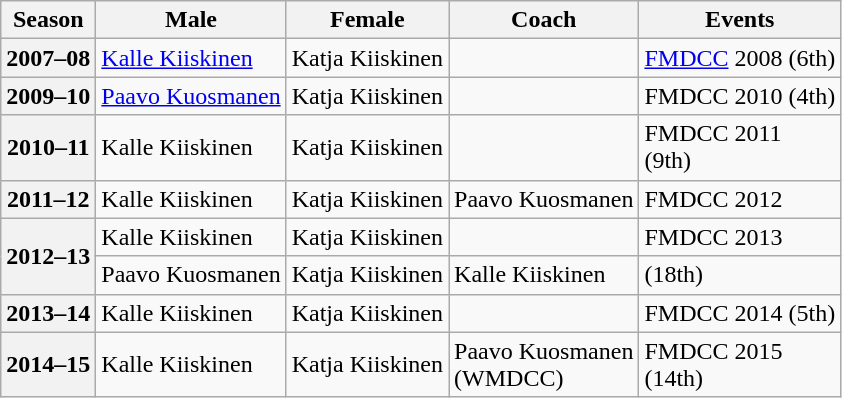<table class="wikitable">
<tr>
<th scope="col">Season</th>
<th scope="col">Male</th>
<th scope="col">Female</th>
<th scope="col">Coach</th>
<th scope="col">Events</th>
</tr>
<tr>
<th scope="row">2007–08</th>
<td><a href='#'>Kalle Kiiskinen</a></td>
<td>Katja Kiiskinen</td>
<td></td>
<td><a href='#'>FMDCC</a> 2008 (6th)</td>
</tr>
<tr>
<th scope="row">2009–10</th>
<td><a href='#'>Paavo Kuosmanen</a></td>
<td>Katja Kiiskinen</td>
<td></td>
<td>FMDCC 2010 (4th)</td>
</tr>
<tr>
<th scope="row">2010–11</th>
<td>Kalle Kiiskinen</td>
<td>Katja Kiiskinen</td>
<td></td>
<td>FMDCC 2011 <br> (9th)</td>
</tr>
<tr>
<th scope="row">2011–12</th>
<td>Kalle Kiiskinen</td>
<td>Katja Kiiskinen</td>
<td>Paavo Kuosmanen</td>
<td>FMDCC 2012 </td>
</tr>
<tr>
<th scope="row" rowspan=2>2012–13</th>
<td>Kalle Kiiskinen</td>
<td>Katja Kiiskinen</td>
<td></td>
<td>FMDCC 2013 </td>
</tr>
<tr>
<td>Paavo Kuosmanen</td>
<td>Katja Kiiskinen</td>
<td>Kalle Kiiskinen</td>
<td> (18th)</td>
</tr>
<tr>
<th scope="row">2013–14</th>
<td>Kalle Kiiskinen</td>
<td>Katja Kiiskinen</td>
<td></td>
<td>FMDCC 2014 (5th)</td>
</tr>
<tr>
<th scope="row">2014–15</th>
<td>Kalle Kiiskinen</td>
<td>Katja Kiiskinen</td>
<td>Paavo Kuosmanen<br>(WMDCC)</td>
<td>FMDCC 2015 <br> (14th)</td>
</tr>
</table>
